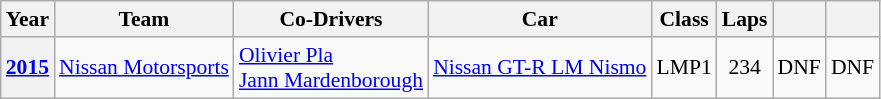<table class="wikitable" style="text-align:center; font-size:90%">
<tr>
<th>Year</th>
<th>Team</th>
<th>Co-Drivers</th>
<th>Car</th>
<th>Class</th>
<th>Laps</th>
<th></th>
<th></th>
</tr>
<tr>
<th><a href='#'>2015</a></th>
<td align="left"nowrap> <a href='#'>Nissan Motorsports</a></td>
<td align="left"nowrap> <a href='#'>Olivier Pla</a><br> <a href='#'>Jann Mardenborough</a></td>
<td align="left"nowrap><a href='#'>Nissan GT-R LM Nismo</a></td>
<td>LMP1</td>
<td>234</td>
<td>DNF</td>
<td>DNF</td>
</tr>
</table>
